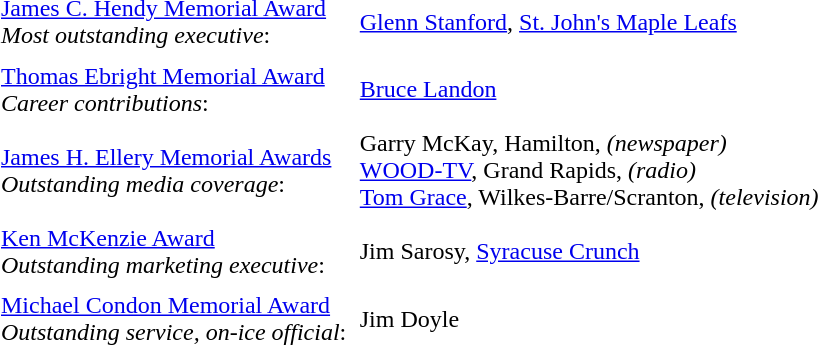<table cellpadding="3" cellspacing="3">
<tr>
<td><a href='#'>James C. Hendy Memorial Award</a><br><em>Most outstanding executive</em>:</td>
<td><a href='#'>Glenn Stanford</a>, <a href='#'>St. John's Maple Leafs</a></td>
</tr>
<tr>
<td><a href='#'>Thomas Ebright Memorial Award</a><br><em>Career contributions</em>:</td>
<td><a href='#'>Bruce Landon</a></td>
</tr>
<tr>
<td><a href='#'>James H. Ellery Memorial Awards</a> <br><em>Outstanding media coverage</em>:</td>
<td>Garry McKay, Hamilton, <em>(newspaper)</em><br><a href='#'>WOOD-TV</a>, Grand Rapids, <em>(radio)</em><br><a href='#'>Tom Grace</a>, Wilkes-Barre/Scranton, <em>(television)</em></td>
</tr>
<tr>
<td><a href='#'>Ken McKenzie Award</a><br><em>Outstanding marketing executive</em>:</td>
<td>Jim Sarosy, <a href='#'>Syracuse Crunch</a></td>
</tr>
<tr>
<td><a href='#'>Michael Condon Memorial Award</a><br><em>Outstanding service, on-ice official</em>:</td>
<td>Jim Doyle</td>
</tr>
</table>
